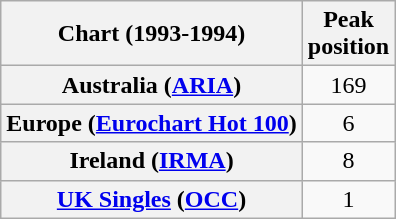<table class="wikitable sortable plainrowheaders" style="text-align:center;">
<tr>
<th scope="col">Chart (1993-1994)</th>
<th scope="col">Peak<br>position</th>
</tr>
<tr>
<th scope="row">Australia (<a href='#'>ARIA</a>)</th>
<td>169</td>
</tr>
<tr>
<th scope="row">Europe (<a href='#'>Eurochart Hot 100</a>)</th>
<td>6</td>
</tr>
<tr>
<th scope="row">Ireland (<a href='#'>IRMA</a>)</th>
<td>8</td>
</tr>
<tr>
<th scope="row"><a href='#'>UK Singles</a> (<a href='#'>OCC</a>)</th>
<td>1</td>
</tr>
</table>
